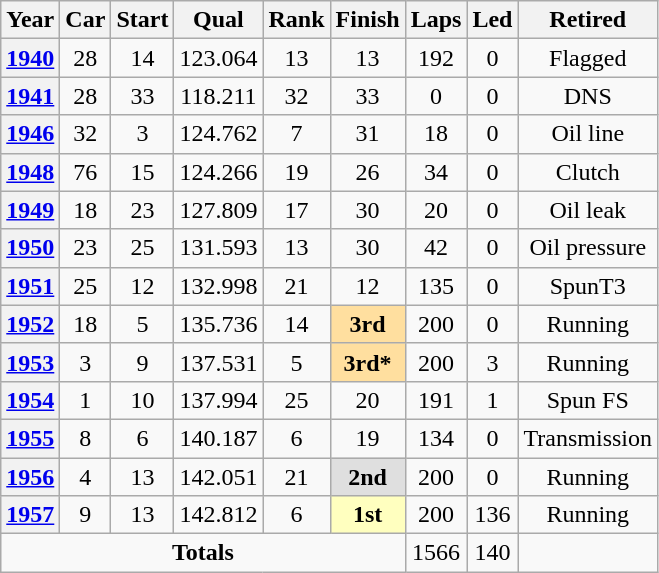<table class="wikitable" style="text-align:center">
<tr>
<th>Year</th>
<th>Car</th>
<th>Start</th>
<th>Qual</th>
<th>Rank</th>
<th>Finish</th>
<th>Laps</th>
<th>Led</th>
<th>Retired</th>
</tr>
<tr>
<th><a href='#'>1940</a></th>
<td>28</td>
<td>14</td>
<td>123.064</td>
<td>13</td>
<td>13</td>
<td>192</td>
<td>0</td>
<td>Flagged</td>
</tr>
<tr>
<th><a href='#'>1941</a></th>
<td>28</td>
<td>33</td>
<td>118.211</td>
<td>32</td>
<td>33</td>
<td>0</td>
<td>0</td>
<td>DNS</td>
</tr>
<tr>
<th><a href='#'>1946</a></th>
<td>32</td>
<td>3</td>
<td>124.762</td>
<td>7</td>
<td>31</td>
<td>18</td>
<td>0</td>
<td>Oil line</td>
</tr>
<tr>
<th><a href='#'>1948</a></th>
<td>76</td>
<td>15</td>
<td>124.266</td>
<td>19</td>
<td>26</td>
<td>34</td>
<td>0</td>
<td>Clutch</td>
</tr>
<tr>
<th><a href='#'>1949</a></th>
<td>18</td>
<td>23</td>
<td>127.809</td>
<td>17</td>
<td>30</td>
<td>20</td>
<td>0</td>
<td>Oil leak</td>
</tr>
<tr>
<th><a href='#'>1950</a></th>
<td>23</td>
<td>25</td>
<td>131.593</td>
<td>13</td>
<td>30</td>
<td>42</td>
<td>0</td>
<td>Oil pressure</td>
</tr>
<tr>
<th><a href='#'>1951</a></th>
<td>25</td>
<td>12</td>
<td>132.998</td>
<td>21</td>
<td>12</td>
<td>135</td>
<td>0</td>
<td>SpunT3</td>
</tr>
<tr>
<th><a href='#'>1952</a></th>
<td>18</td>
<td>5</td>
<td>135.736</td>
<td>14</td>
<td style="background:#ffdf9f;"><strong>3rd</strong></td>
<td>200</td>
<td>0</td>
<td>Running</td>
</tr>
<tr>
<th><a href='#'>1953</a></th>
<td>3</td>
<td>9</td>
<td>137.531</td>
<td>5</td>
<td style="background:#ffdf9f;"><strong>3rd*</strong></td>
<td>200</td>
<td>3</td>
<td>Running</td>
</tr>
<tr>
<th><a href='#'>1954</a></th>
<td>1</td>
<td>10</td>
<td>137.994</td>
<td>25</td>
<td>20</td>
<td>191</td>
<td>1</td>
<td>Spun FS</td>
</tr>
<tr>
<th><a href='#'>1955</a></th>
<td>8</td>
<td>6</td>
<td>140.187</td>
<td>6</td>
<td>19</td>
<td>134</td>
<td>0</td>
<td>Transmission</td>
</tr>
<tr>
<th><a href='#'>1956</a></th>
<td>4</td>
<td>13</td>
<td>142.051</td>
<td>21</td>
<td style="background:#dfdfdf;"><strong>2nd</strong></td>
<td>200</td>
<td>0</td>
<td>Running</td>
</tr>
<tr>
<th><a href='#'>1957</a></th>
<td>9</td>
<td>13</td>
<td>142.812</td>
<td>6</td>
<td style="background:#ffffbf;"><strong>1st</strong></td>
<td>200</td>
<td>136</td>
<td>Running</td>
</tr>
<tr>
<td colspan=6><strong>Totals</strong></td>
<td>1566</td>
<td>140</td>
<td></td>
</tr>
</table>
